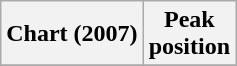<table class="wikitable">
<tr>
<th>Chart (2007)</th>
<th>Peak<br>position</th>
</tr>
<tr>
</tr>
</table>
